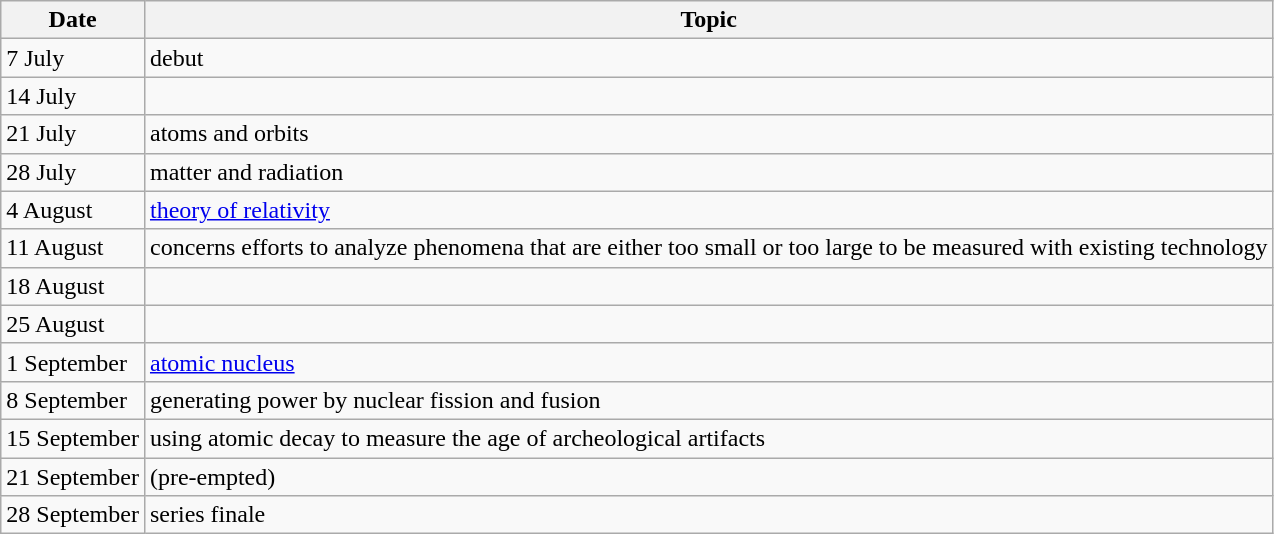<table class="wikitable">
<tr>
<th>Date</th>
<th>Topic</th>
</tr>
<tr>
<td>7 July</td>
<td>debut</td>
</tr>
<tr>
<td>14 July</td>
<td></td>
</tr>
<tr>
<td>21 July</td>
<td>atoms and orbits</td>
</tr>
<tr>
<td>28 July</td>
<td>matter and radiation</td>
</tr>
<tr>
<td>4 August</td>
<td><a href='#'>theory of relativity</a></td>
</tr>
<tr>
<td>11 August</td>
<td>concerns efforts to analyze phenomena that are either too small or too large to be measured with existing technology</td>
</tr>
<tr>
<td>18 August</td>
<td></td>
</tr>
<tr>
<td>25 August</td>
<td></td>
</tr>
<tr>
<td>1 September</td>
<td><a href='#'>atomic nucleus</a></td>
</tr>
<tr>
<td>8 September</td>
<td>generating power by nuclear fission and fusion</td>
</tr>
<tr>
<td>15 September</td>
<td>using atomic decay to measure the age of archeological artifacts</td>
</tr>
<tr>
<td>21 September</td>
<td>(pre-empted)</td>
</tr>
<tr>
<td>28 September</td>
<td>series finale</td>
</tr>
</table>
